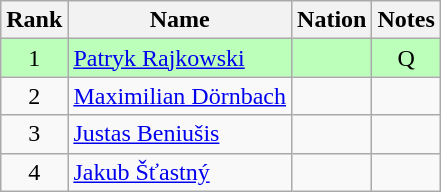<table class="wikitable sortable" style="text-align:center">
<tr>
<th>Rank</th>
<th>Name</th>
<th>Nation</th>
<th>Notes</th>
</tr>
<tr bgcolor=bbffbb>
<td>1</td>
<td align=left><a href='#'>Patryk Rajkowski</a></td>
<td align=left></td>
<td>Q</td>
</tr>
<tr>
<td>2</td>
<td align=left><a href='#'>Maximilian Dörnbach</a></td>
<td align=left></td>
<td></td>
</tr>
<tr>
<td>3</td>
<td align=left><a href='#'>Justas Beniušis</a></td>
<td align=left></td>
<td></td>
</tr>
<tr>
<td>4</td>
<td align=left><a href='#'>Jakub Šťastný</a></td>
<td align=left></td>
<td></td>
</tr>
</table>
